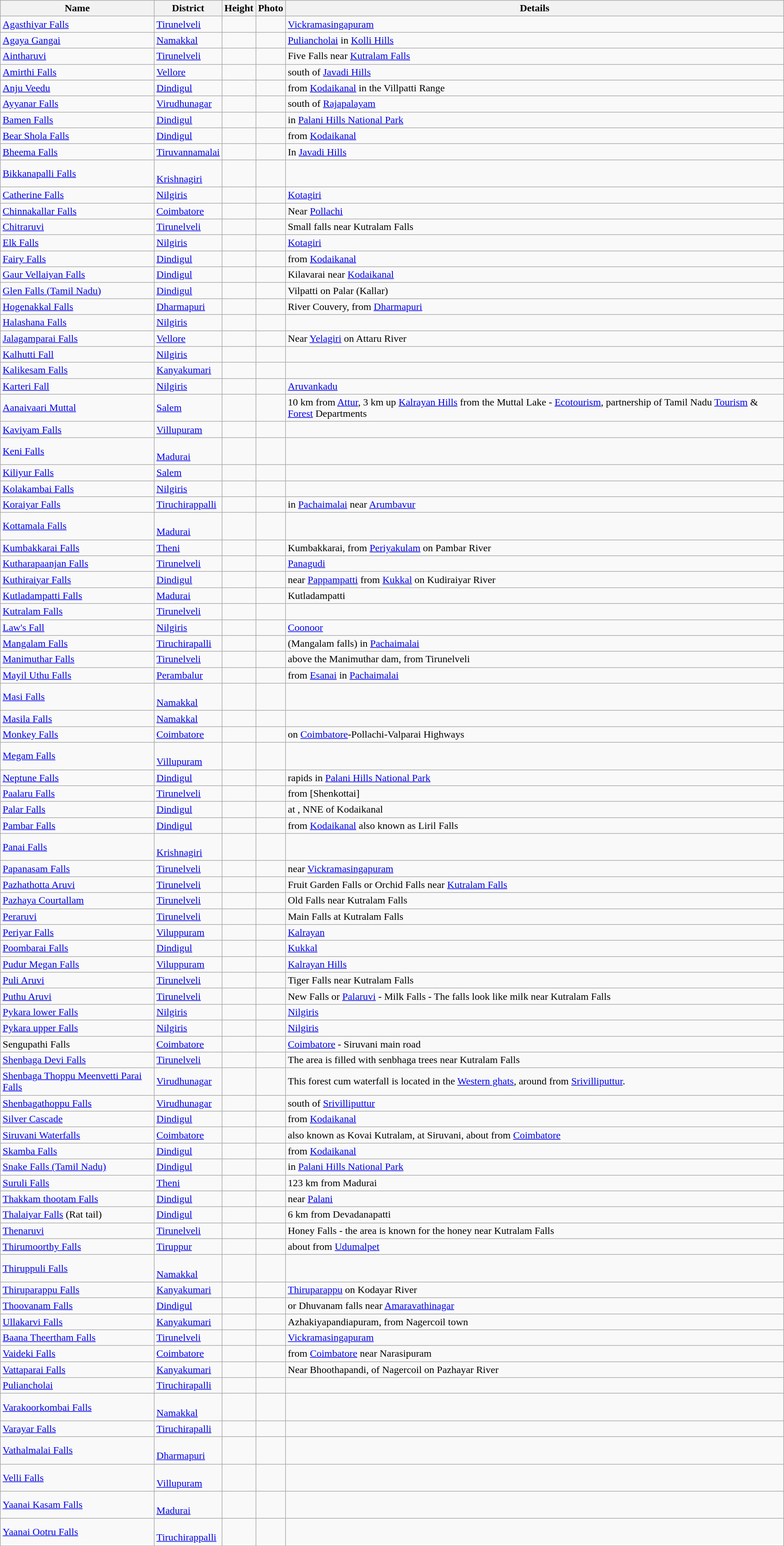<table class="wikitable sortable">
<tr>
<th>Name</th>
<th>District</th>
<th>Height</th>
<th class="unsortable">Photo</th>
<th>Details</th>
</tr>
<tr>
<td><a href='#'>Agasthiyar Falls</a></td>
<td><a href='#'>Tirunelveli</a></td>
<td></td>
<td></td>
<td><a href='#'>Vickramasingapuram</a></td>
</tr>
<tr>
<td><a href='#'>Agaya Gangai</a></td>
<td><a href='#'>Namakkal</a></td>
<td></td>
<td></td>
<td><a href='#'>Puliancholai</a> in <a href='#'>Kolli Hills</a></td>
</tr>
<tr>
<td><a href='#'>Aintharuvi</a></td>
<td><a href='#'>Tirunelveli</a></td>
<td></td>
<td></td>
<td>Five Falls near <a href='#'>Kutralam Falls</a></td>
</tr>
<tr>
<td><a href='#'>Amirthi Falls</a></td>
<td><a href='#'>Vellore</a></td>
<td></td>
<td></td>
<td> south of  <a href='#'>Javadi Hills</a></td>
</tr>
<tr>
<td><a href='#'>Anju Veedu</a></td>
<td><a href='#'>Dindigul</a></td>
<td></td>
<td></td>
<td> from <a href='#'>Kodaikanal</a> in the Villpatti Range</td>
</tr>
<tr>
<td><a href='#'>Ayyanar Falls</a></td>
<td><a href='#'>Virudhunagar</a></td>
<td></td>
<td></td>
<td> south of <a href='#'>Rajapalayam</a></td>
</tr>
<tr>
<td><a href='#'>Bamen Falls</a></td>
<td><a href='#'>Dindigul</a></td>
<td></td>
<td></td>
<td>in <a href='#'>Palani Hills National Park</a></td>
</tr>
<tr>
<td><a href='#'>Bear Shola Falls</a></td>
<td><a href='#'>Dindigul</a></td>
<td></td>
<td></td>
<td> from <a href='#'>Kodaikanal</a></td>
</tr>
<tr>
<td><a href='#'>Bheema Falls</a></td>
<td><a href='#'>Tiruvannamalai</a></td>
<td></td>
<td></td>
<td>In <a href='#'>Javadi Hills</a></td>
</tr>
<tr>
<td><a href='#'>Bikkanapalli Falls</a></td>
<td><br><a href='#'>Krishnagiri</a></td>
<td></td>
<td></td>
<td></td>
</tr>
<tr>
<td><a href='#'>Catherine Falls</a></td>
<td><a href='#'>Nilgiris</a></td>
<td></td>
<td></td>
<td><a href='#'>Kotagiri</a></td>
</tr>
<tr>
<td><a href='#'>Chinnakallar Falls</a></td>
<td><a href='#'>Coimbatore</a></td>
<td></td>
<td></td>
<td>Near <a href='#'>Pollachi</a></td>
</tr>
<tr>
<td><a href='#'>Chitraruvi</a></td>
<td><a href='#'>Tirunelveli</a></td>
<td></td>
<td></td>
<td>Small falls near Kutralam Falls</td>
</tr>
<tr>
<td><a href='#'>Elk Falls</a></td>
<td><a href='#'>Nilgiris</a></td>
<td></td>
<td></td>
<td><a href='#'>Kotagiri</a></td>
</tr>
<tr>
<td><a href='#'>Fairy Falls</a></td>
<td><a href='#'>Dindigul</a></td>
<td></td>
<td></td>
<td> from <a href='#'>Kodaikanal</a></td>
</tr>
<tr>
<td><a href='#'>Gaur Vellaiyan Falls</a></td>
<td><a href='#'>Dindigul</a></td>
<td></td>
<td></td>
<td>Kilavarai near <a href='#'>Kodaikanal</a></td>
</tr>
<tr>
<td><a href='#'>Glen Falls (Tamil Nadu)</a></td>
<td><a href='#'>Dindigul</a></td>
<td></td>
<td></td>
<td>Vilpatti on Palar (Kallar)</td>
</tr>
<tr>
<td><a href='#'>Hogenakkal Falls</a></td>
<td><a href='#'>Dharmapuri</a></td>
<td></td>
<td></td>
<td>River Couvery,  from <a href='#'>Dharmapuri</a></td>
</tr>
<tr>
<td><a href='#'>Halashana Falls</a></td>
<td><a href='#'>Nilgiris</a></td>
<td></td>
<td></td>
<td></td>
</tr>
<tr>
<td><a href='#'>Jalagamparai Falls</a></td>
<td><a href='#'>Vellore</a></td>
<td></td>
<td></td>
<td>Near <a href='#'>Yelagiri</a> on Attaru River</td>
</tr>
<tr>
<td><a href='#'>Kalhutti Fall</a></td>
<td><a href='#'>Nilgiris</a></td>
<td></td>
<td></td>
<td></td>
</tr>
<tr>
<td><a href='#'>Kalikesam Falls</a></td>
<td><a href='#'>Kanyakumari</a></td>
<td></td>
<td></td>
<td></td>
</tr>
<tr>
<td><a href='#'>Karteri Fall</a></td>
<td><a href='#'>Nilgiris</a></td>
<td></td>
<td></td>
<td><a href='#'>Aruvankadu</a></td>
</tr>
<tr>
<td><a href='#'>Aanaivaari Muttal</a></td>
<td><a href='#'>Salem</a></td>
<td></td>
<td></td>
<td>10 km from <a href='#'>Attur</a>, 3 km up <a href='#'>Kalrayan Hills</a> from the Muttal Lake - <a href='#'>Ecotourism</a>, partnership of Tamil Nadu <a href='#'>Tourism</a> & <a href='#'>Forest</a> Departments</td>
</tr>
<tr>
<td><a href='#'>Kaviyam Falls</a></td>
<td><a href='#'>Villupuram</a></td>
<td></td>
<td></td>
<td></td>
</tr>
<tr>
<td><a href='#'>Keni Falls</a></td>
<td><br><a href='#'>Madurai</a></td>
<td></td>
<td></td>
<td></td>
</tr>
<tr>
<td><a href='#'>Kiliyur Falls</a></td>
<td><a href='#'>Salem</a></td>
<td></td>
<td></td>
<td></td>
</tr>
<tr>
<td><a href='#'>Kolakambai Falls</a></td>
<td><a href='#'>Nilgiris</a></td>
<td></td>
<td></td>
<td></td>
</tr>
<tr>
<td><a href='#'>Koraiyar Falls</a></td>
<td><a href='#'>Tiruchirappalli</a></td>
<td></td>
<td></td>
<td>in <a href='#'>Pachaimalai</a> near <a href='#'>Arumbavur</a></td>
</tr>
<tr>
<td><a href='#'>Kottamala Falls</a></td>
<td><br><a href='#'>Madurai</a></td>
<td></td>
<td></td>
<td></td>
</tr>
<tr>
<td><a href='#'>Kumbakkarai Falls</a></td>
<td><a href='#'>Theni</a></td>
<td></td>
<td></td>
<td>Kumbakkarai,  from <a href='#'>Periyakulam</a> on Pambar River</td>
</tr>
<tr>
<td><a href='#'>Kutharapaanjan Falls</a></td>
<td><a href='#'>Tirunelveli</a></td>
<td></td>
<td></td>
<td><a href='#'>Panagudi</a></td>
</tr>
<tr>
<td><a href='#'>Kuthiraiyar Falls</a></td>
<td><a href='#'>Dindigul</a></td>
<td></td>
<td></td>
<td>near <a href='#'>Pappampatti</a> from <a href='#'>Kukkal</a> on Kudiraiyar River</td>
</tr>
<tr>
<td><a href='#'>Kutladampatti Falls</a></td>
<td><a href='#'>Madurai</a></td>
<td></td>
<td></td>
<td>Kutladampatti</td>
</tr>
<tr>
<td><a href='#'>Kutralam Falls</a></td>
<td><a href='#'>Tirunelveli</a></td>
<td></td>
<td></td>
<td></td>
</tr>
<tr>
<td><a href='#'>Law's Fall</a></td>
<td><a href='#'>Nilgiris</a></td>
<td></td>
<td></td>
<td><a href='#'>Coonoor</a></td>
</tr>
<tr>
<td><a href='#'>Mangalam Falls</a></td>
<td><a href='#'>Tiruchirapalli</a></td>
<td></td>
<td></td>
<td>(Mangalam falls) in <a href='#'>Pachaimalai</a></td>
</tr>
<tr>
<td><a href='#'>Manimuthar Falls</a></td>
<td><a href='#'>Tirunelveli</a></td>
<td></td>
<td></td>
<td>above the Manimuthar dam,  from Tirunelveli</td>
</tr>
<tr>
<td><a href='#'>Mayil Uthu Falls</a></td>
<td><a href='#'>Perambalur</a></td>
<td></td>
<td></td>
<td> from <a href='#'>Esanai</a> in <a href='#'>Pachaimalai</a></td>
</tr>
<tr>
<td><a href='#'>Masi Falls</a></td>
<td><br><a href='#'>Namakkal</a></td>
<td></td>
<td></td>
<td></td>
</tr>
<tr>
<td><a href='#'>Masila Falls</a></td>
<td><a href='#'>Namakkal</a></td>
<td></td>
<td></td>
<td></td>
</tr>
<tr>
<td><a href='#'>Monkey Falls</a></td>
<td><a href='#'>Coimbatore</a></td>
<td></td>
<td></td>
<td>on <a href='#'>Coimbatore</a>-Pollachi-Valparai Highways</td>
</tr>
<tr>
<td><a href='#'>Megam Falls</a></td>
<td><br><a href='#'>Villupuram</a></td>
<td></td>
<td></td>
<td></td>
</tr>
<tr>
<td><a href='#'>Neptune Falls</a></td>
<td><a href='#'>Dindigul</a></td>
<td></td>
<td></td>
<td>rapids in <a href='#'>Palani Hills National Park</a></td>
</tr>
<tr>
<td><a href='#'>Paalaru Falls</a></td>
<td><a href='#'>Tirunelveli</a></td>
<td></td>
<td></td>
<td> from [Shenkottai]</td>
</tr>
<tr>
<td><a href='#'>Palar Falls</a></td>
<td><a href='#'>Dindigul</a></td>
<td></td>
<td></td>
<td>at ,  NNE of Kodaikanal</td>
</tr>
<tr>
<td><a href='#'>Pambar Falls</a></td>
<td><a href='#'>Dindigul</a></td>
<td></td>
<td></td>
<td> from <a href='#'>Kodaikanal</a> also known as Liril Falls</td>
</tr>
<tr>
<td><a href='#'>Panai Falls</a></td>
<td><br><a href='#'>Krishnagiri</a></td>
<td></td>
<td></td>
<td></td>
</tr>
<tr>
<td><a href='#'>Papanasam Falls</a></td>
<td><a href='#'>Tirunelveli</a></td>
<td></td>
<td></td>
<td>near <a href='#'>Vickramasingapuram</a></td>
</tr>
<tr>
<td><a href='#'>Pazhathotta Aruvi</a></td>
<td><a href='#'>Tirunelveli</a></td>
<td></td>
<td></td>
<td>Fruit Garden Falls or Orchid Falls near <a href='#'>Kutralam Falls</a></td>
</tr>
<tr>
<td><a href='#'>Pazhaya Courtallam</a></td>
<td><a href='#'>Tirunelveli</a></td>
<td></td>
<td></td>
<td>Old Falls near Kutralam Falls</td>
</tr>
<tr>
<td><a href='#'>Peraruvi</a></td>
<td><a href='#'>Tirunelveli</a></td>
<td></td>
<td></td>
<td>Main Falls at Kutralam Falls</td>
</tr>
<tr>
<td><a href='#'>Periyar Falls</a></td>
<td><a href='#'>Viluppuram</a></td>
<td></td>
<td></td>
<td><a href='#'>Kalrayan</a></td>
</tr>
<tr>
<td><a href='#'>Poombarai Falls</a></td>
<td><a href='#'>Dindigul</a></td>
<td></td>
<td></td>
<td><a href='#'>Kukkal</a></td>
</tr>
<tr>
<td><a href='#'>Pudur Megan Falls</a></td>
<td><a href='#'>Viluppuram</a></td>
<td></td>
<td></td>
<td><a href='#'>Kalrayan Hills</a></td>
</tr>
<tr>
<td><a href='#'>Puli Aruvi</a></td>
<td><a href='#'>Tirunelveli</a></td>
<td></td>
<td></td>
<td>Tiger Falls near Kutralam Falls</td>
</tr>
<tr>
<td><a href='#'>Puthu Aruvi</a></td>
<td><a href='#'>Tirunelveli</a></td>
<td></td>
<td></td>
<td>New Falls or <a href='#'>Palaruvi</a> - Milk Falls - The falls look like milk near Kutralam Falls</td>
</tr>
<tr>
<td><a href='#'>Pykara lower Falls</a></td>
<td><a href='#'>Nilgiris</a></td>
<td></td>
<td></td>
<td><a href='#'>Nilgiris</a></td>
</tr>
<tr>
<td><a href='#'>Pykara upper Falls</a></td>
<td><a href='#'>Nilgiris</a></td>
<td></td>
<td></td>
<td><a href='#'>Nilgiris</a></td>
</tr>
<tr>
<td>Sengupathi Falls</td>
<td><a href='#'>Coimbatore</a></td>
<td></td>
<td></td>
<td><a href='#'>Coimbatore</a> - Siruvani main road</td>
</tr>
<tr>
<td><a href='#'>Shenbaga Devi Falls</a></td>
<td><a href='#'>Tirunelveli</a></td>
<td></td>
<td></td>
<td>The area is filled with senbhaga trees near Kutralam Falls</td>
</tr>
<tr>
<td><a href='#'>Shenbaga Thoppu Meenvetti Parai Falls</a></td>
<td><a href='#'>Virudhunagar</a></td>
<td></td>
<td></td>
<td>This forest cum waterfall is located in the <a href='#'>Western ghats</a>,  around  from <a href='#'>Srivilliputtur</a>.</td>
</tr>
<tr>
<td><a href='#'>Shenbagathoppu Falls</a></td>
<td><a href='#'>Virudhunagar</a></td>
<td></td>
<td></td>
<td> south of <a href='#'>Srivilliputtur</a></td>
</tr>
<tr>
<td><a href='#'>Silver Cascade</a></td>
<td><a href='#'>Dindigul</a></td>
<td></td>
<td></td>
<td> from <a href='#'>Kodaikanal</a></td>
</tr>
<tr>
<td><a href='#'>Siruvani Waterfalls</a></td>
<td><a href='#'>Coimbatore</a></td>
<td></td>
<td></td>
<td>also known as Kovai Kutralam, at Siruvani, about  from <a href='#'>Coimbatore</a></td>
</tr>
<tr>
<td><a href='#'>Skamba Falls</a></td>
<td><a href='#'>Dindigul</a></td>
<td></td>
<td></td>
<td> from <a href='#'>Kodaikanal</a></td>
</tr>
<tr>
<td><a href='#'>Snake Falls (Tamil Nadu)</a></td>
<td><a href='#'>Dindigul</a></td>
<td></td>
<td></td>
<td>in <a href='#'>Palani Hills National Park</a></td>
</tr>
<tr>
<td><a href='#'>Suruli Falls</a></td>
<td><a href='#'>Theni</a></td>
<td></td>
<td></td>
<td>123 km from Madurai</td>
</tr>
<tr>
<td><a href='#'>Thakkam thootam Falls</a></td>
<td><a href='#'>Dindigul</a></td>
<td></td>
<td></td>
<td>near <a href='#'>Palani</a></td>
</tr>
<tr>
<td><a href='#'>Thalaiyar Falls</a> (Rat tail)</td>
<td><a href='#'>Dindigul</a></td>
<td></td>
<td></td>
<td>6 km from Devadanapatti</td>
</tr>
<tr>
<td><a href='#'>Thenaruvi</a></td>
<td><a href='#'>Tirunelveli</a></td>
<td></td>
<td></td>
<td>Honey Falls - the area is known for the honey near Kutralam Falls</td>
</tr>
<tr>
<td><a href='#'>Thirumoorthy Falls</a></td>
<td><a href='#'>Tiruppur</a></td>
<td></td>
<td></td>
<td>about  from <a href='#'>Udumalpet</a></td>
</tr>
<tr>
<td><a href='#'>Thiruppuli Falls</a></td>
<td><br><a href='#'>Namakkal</a></td>
<td></td>
<td></td>
<td></td>
</tr>
<tr>
<td><a href='#'>Thiruparappu Falls</a></td>
<td><a href='#'>Kanyakumari</a></td>
<td></td>
<td></td>
<td><a href='#'>Thiruparappu</a> on Kodayar River</td>
</tr>
<tr>
<td><a href='#'>Thoovanam Falls</a></td>
<td><a href='#'>Dindigul</a></td>
<td></td>
<td></td>
<td>or Dhuvanam falls near <a href='#'>Amaravathinagar</a></td>
</tr>
<tr>
<td><a href='#'>Ullakarvi Falls</a></td>
<td><a href='#'>Kanyakumari</a></td>
<td></td>
<td></td>
<td>Azhakiyapandiapuram,  from Nagercoil town</td>
</tr>
<tr>
<td><a href='#'>Baana Theertham Falls</a></td>
<td><a href='#'>Tirunelveli</a></td>
<td></td>
<td></td>
<td><a href='#'>Vickramasingapuram</a></td>
</tr>
<tr>
<td><a href='#'>Vaideki Falls</a></td>
<td><a href='#'>Coimbatore</a></td>
<td></td>
<td></td>
<td> from <a href='#'>Coimbatore</a> near Narasipuram</td>
</tr>
<tr>
<td><a href='#'>Vattaparai Falls</a></td>
<td><a href='#'>Kanyakumari</a></td>
<td></td>
<td></td>
<td>Near Bhoothapandi,  of Nagercoil on Pazhayar River</td>
</tr>
<tr>
<td><a href='#'>Puliancholai</a></td>
<td><a href='#'>Tiruchirapalli</a></td>
<td></td>
<td></td>
<td></td>
</tr>
<tr>
<td><a href='#'>Varakoorkombai Falls</a></td>
<td><br><a href='#'>Namakkal</a></td>
<td></td>
<td></td>
<td></td>
</tr>
<tr>
<td><a href='#'>Varayar Falls</a></td>
<td><a href='#'>Tiruchirapalli</a></td>
<td></td>
<td></td>
<td></td>
</tr>
<tr>
<td><a href='#'>Vathalmalai Falls</a></td>
<td><br><a href='#'>Dharmapuri</a></td>
<td></td>
<td></td>
<td></td>
</tr>
<tr>
<td><a href='#'>Velli Falls</a></td>
<td><br><a href='#'>Villupuram</a></td>
<td></td>
<td></td>
<td></td>
</tr>
<tr>
<td><a href='#'>Yaanai Kasam Falls</a></td>
<td><br><a href='#'>Madurai</a></td>
<td></td>
<td></td>
<td></td>
</tr>
<tr>
<td><a href='#'>Yaanai Ootru Falls</a></td>
<td><br><a href='#'>Tiruchirappalli</a></td>
<td></td>
<td></td>
<td></td>
</tr>
</table>
